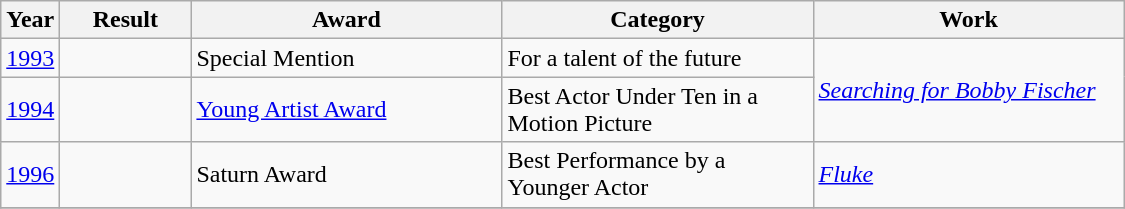<table class="wikitable">
<tr>
<th style="width:30px;">Year</th>
<th style="width:80px;">Result</th>
<th style="width:200px;">Award</th>
<th style="width:200px;">Category</th>
<th style="width:200px;">Work</th>
</tr>
<tr>
<td><a href='#'>1993</a></td>
<td></td>
<td>Special Mention</td>
<td>For a talent of the future</td>
<td rowspan="2"><em><a href='#'>Searching for Bobby Fischer</a></em></td>
</tr>
<tr>
<td><a href='#'>1994</a></td>
<td></td>
<td><a href='#'>Young Artist Award</a></td>
<td>Best Actor Under Ten in a Motion Picture</td>
</tr>
<tr>
<td><a href='#'>1996</a></td>
<td></td>
<td>Saturn Award</td>
<td>Best Performance by a Younger Actor</td>
<td><em><a href='#'>Fluke</a></em></td>
</tr>
<tr>
</tr>
</table>
